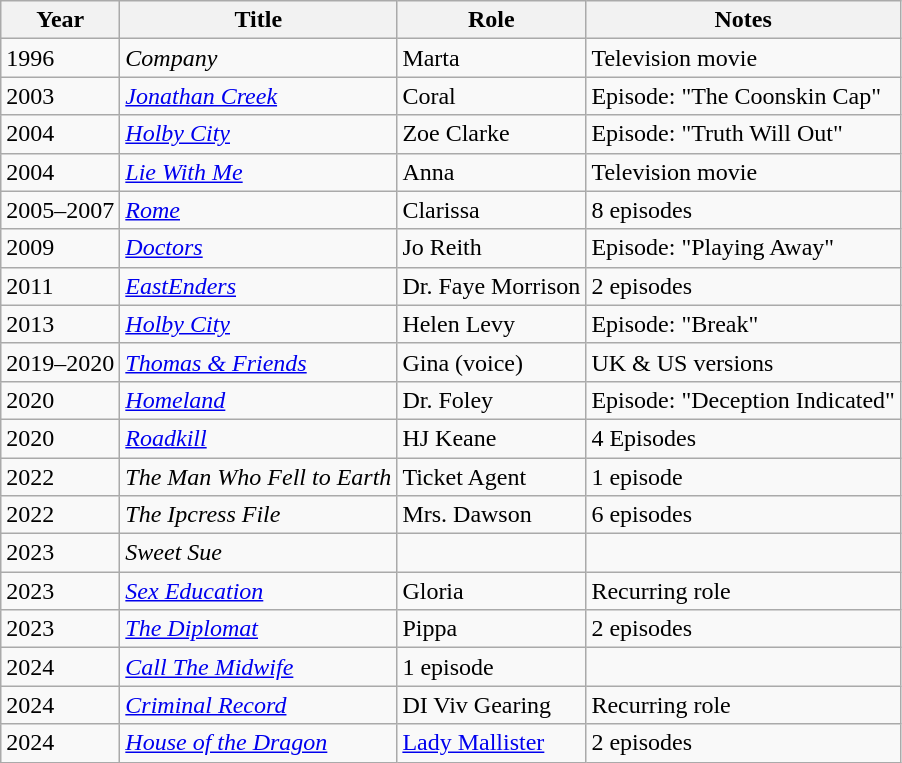<table class="wikitable sortable">
<tr>
<th>Year</th>
<th>Title</th>
<th>Role</th>
<th>Notes</th>
</tr>
<tr>
<td>1996</td>
<td><em>Company</em></td>
<td>Marta</td>
<td>Television movie</td>
</tr>
<tr>
<td>2003</td>
<td><em><a href='#'>Jonathan Creek</a></em></td>
<td>Coral</td>
<td>Episode: "The Coonskin Cap"</td>
</tr>
<tr>
<td>2004</td>
<td><em><a href='#'>Holby City</a></em></td>
<td>Zoe Clarke</td>
<td>Episode: "Truth Will Out"</td>
</tr>
<tr>
<td>2004</td>
<td><em><a href='#'>Lie With Me</a></em></td>
<td>Anna</td>
<td>Television movie</td>
</tr>
<tr>
<td>2005–2007</td>
<td><em><a href='#'>Rome</a></em></td>
<td>Clarissa</td>
<td>8 episodes</td>
</tr>
<tr>
<td>2009</td>
<td><em><a href='#'>Doctors</a></em></td>
<td>Jo Reith</td>
<td>Episode: "Playing Away"</td>
</tr>
<tr>
<td>2011</td>
<td><em><a href='#'>EastEnders</a></em></td>
<td>Dr. Faye Morrison</td>
<td>2 episodes</td>
</tr>
<tr>
<td>2013</td>
<td><em><a href='#'>Holby City</a></em></td>
<td>Helen Levy</td>
<td>Episode: "Break"</td>
</tr>
<tr>
<td>2019–2020</td>
<td><em><a href='#'>Thomas & Friends</a></em></td>
<td>Gina (voice)</td>
<td>UK & US versions</td>
</tr>
<tr>
<td>2020</td>
<td><em><a href='#'>Homeland</a></em></td>
<td>Dr. Foley</td>
<td>Episode: "Deception Indicated"</td>
</tr>
<tr>
<td>2020</td>
<td><em><a href='#'>Roadkill</a></em></td>
<td>HJ Keane</td>
<td>4 Episodes</td>
</tr>
<tr>
<td>2022</td>
<td><em>The Man Who Fell to Earth</em></td>
<td>Ticket Agent</td>
<td>1 episode</td>
</tr>
<tr>
<td>2022</td>
<td><em>The Ipcress File</em></td>
<td>Mrs. Dawson</td>
<td>6 episodes</td>
</tr>
<tr>
<td>2023</td>
<td><em>Sweet Sue</em></td>
<td></td>
</tr>
<tr>
<td>2023</td>
<td><em><a href='#'>Sex Education</a></em></td>
<td>Gloria</td>
<td>Recurring role</td>
</tr>
<tr>
<td>2023</td>
<td><em><a href='#'>The Diplomat</a></em></td>
<td>Pippa</td>
<td>2 episodes</td>
</tr>
<tr>
<td>2024</td>
<td><em><a href='#'>Call The Midwife</a></em></td>
<td>1 episode</td>
</tr>
<tr>
<td>2024</td>
<td><em><a href='#'>Criminal Record</a></em></td>
<td>DI Viv Gearing</td>
<td>Recurring role</td>
</tr>
<tr>
<td>2024</td>
<td><em><a href='#'>House of the Dragon</a></em></td>
<td><a href='#'>Lady Mallister</a></td>
<td>2 episodes</td>
</tr>
</table>
